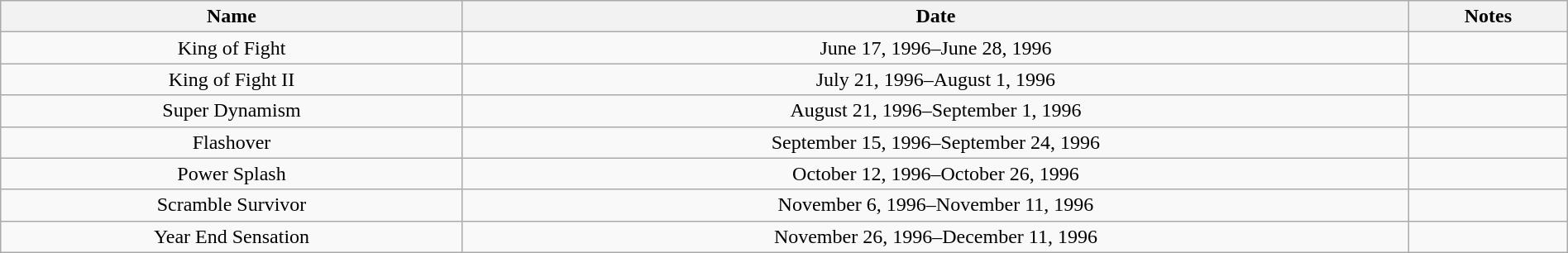<table class="wikitable" width="100%">
<tr>
<th>Name</th>
<th>Date</th>
<th>Notes</th>
</tr>
<tr align=center>
<td>King of Fight</td>
<td>June 17, 1996–June 28, 1996</td>
<td></td>
</tr>
<tr align=center>
<td>King of Fight II</td>
<td>July 21, 1996–August 1, 1996</td>
<td></td>
</tr>
<tr align=center>
<td>Super Dynamism</td>
<td>August 21, 1996–September 1, 1996</td>
<td></td>
</tr>
<tr align=center>
<td>Flashover</td>
<td>September 15, 1996–September 24, 1996</td>
<td></td>
</tr>
<tr align=center>
<td>Power Splash</td>
<td>October 12, 1996–October 26, 1996</td>
<td></td>
</tr>
<tr align=center>
<td>Scramble Survivor</td>
<td>November 6, 1996–November 11, 1996</td>
<td></td>
</tr>
<tr align=center>
<td>Year End Sensation</td>
<td>November 26, 1996–December 11, 1996</td>
<td></td>
</tr>
</table>
